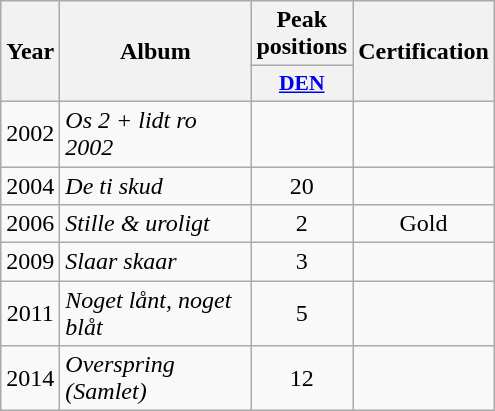<table class="wikitable">
<tr>
<th align="center" rowspan="2" width="10">Year</th>
<th align="center" rowspan="2" width="120">Album</th>
<th align="center" colspan="1" width="20">Peak positions</th>
<th align="center" rowspan="2" width="70">Certification</th>
</tr>
<tr>
<th scope="col" style="width:3em;font-size:90%;"><a href='#'>DEN</a><br></th>
</tr>
<tr>
<td style="text-align:center;">2002</td>
<td><em>Os 2 + lidt ro 2002</em></td>
<td style="text-align:center;"></td>
<td style="text-align:center;"></td>
</tr>
<tr>
<td style="text-align:center;">2004</td>
<td><em>De ti skud</em></td>
<td style="text-align:center;">20</td>
<td style="text-align:center;"></td>
</tr>
<tr>
<td style="text-align:center;">2006</td>
<td><em>Stille & uroligt</em></td>
<td style="text-align:center;">2</td>
<td style="text-align:center;">Gold</td>
</tr>
<tr>
<td style="text-align:center;">2009</td>
<td><em>Slaar skaar</em></td>
<td style="text-align:center;">3</td>
<td style="text-align:center;"></td>
</tr>
<tr>
<td style="text-align:center;">2011</td>
<td><em>Noget lånt, noget blåt</em></td>
<td style="text-align:center;">5</td>
<td style="text-align:center;"></td>
</tr>
<tr>
<td style="text-align:center;">2014</td>
<td><em>Overspring (Samlet)</em></td>
<td style="text-align:center;">12</td>
<td style="text-align:center;"></td>
</tr>
</table>
